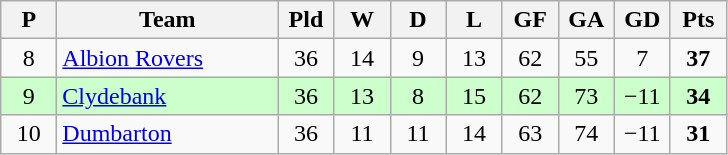<table class="wikitable" style="text-align: center;">
<tr>
<th width=30>P</th>
<th width=140>Team</th>
<th width=30>Pld</th>
<th width=30>W</th>
<th width=30>D</th>
<th width=30>L</th>
<th width=30>GF</th>
<th width=30>GA</th>
<th width=30>GD</th>
<th width=30>Pts</th>
</tr>
<tr>
<td>8</td>
<td align=left><a href='#'>Albion Rovers</a></td>
<td>36</td>
<td>14</td>
<td>9</td>
<td>13</td>
<td>62</td>
<td>55</td>
<td>7</td>
<td><strong>37</strong></td>
</tr>
<tr style="background:#ccffcc;">
<td>9</td>
<td align=left><a href='#'>Clydebank</a></td>
<td>36</td>
<td>13</td>
<td>8</td>
<td>15</td>
<td>62</td>
<td>73</td>
<td>−11</td>
<td><strong>34</strong></td>
</tr>
<tr>
<td>10</td>
<td align=left><a href='#'>Dumbarton</a></td>
<td>36</td>
<td>11</td>
<td>11</td>
<td>14</td>
<td>63</td>
<td>74</td>
<td>−11</td>
<td><strong>31</strong></td>
</tr>
</table>
